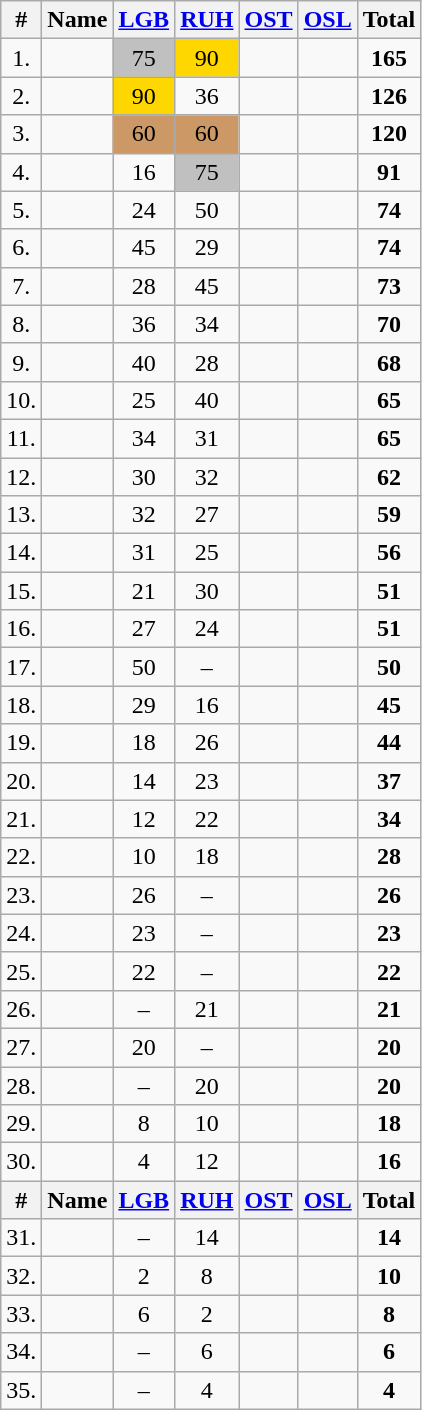<table class="wikitable" style="text-align:center;">
<tr>
<th>#</th>
<th>Name</th>
<th><a href='#'>LGB</a></th>
<th><a href='#'>RUH</a></th>
<th><a href='#'>OST</a></th>
<th><a href='#'>OSL</a></th>
<th><strong>Total</strong></th>
</tr>
<tr>
<td>1.</td>
<td align="left"></td>
<td bgcolor="silver">75</td>
<td bgcolor="gold">90</td>
<td></td>
<td></td>
<td><strong>165</strong></td>
</tr>
<tr>
<td>2.</td>
<td align="left"></td>
<td bgcolor="gold">90</td>
<td>36</td>
<td></td>
<td></td>
<td><strong>126</strong></td>
</tr>
<tr>
<td>3.</td>
<td align="left"></td>
<td bgcolor="CC9966">60</td>
<td bgcolor="CC9966">60</td>
<td></td>
<td></td>
<td><strong>120</strong></td>
</tr>
<tr>
<td>4.</td>
<td align="left"></td>
<td>16</td>
<td bgcolor="silver">75</td>
<td></td>
<td></td>
<td><strong>91</strong></td>
</tr>
<tr>
<td>5.</td>
<td align="left"></td>
<td>24</td>
<td>50</td>
<td></td>
<td></td>
<td><strong>74</strong></td>
</tr>
<tr>
<td>6.</td>
<td align="left"></td>
<td>45</td>
<td>29</td>
<td></td>
<td></td>
<td><strong>74</strong></td>
</tr>
<tr>
<td>7.</td>
<td align="left"></td>
<td>28</td>
<td>45</td>
<td></td>
<td></td>
<td><strong>73</strong></td>
</tr>
<tr>
<td>8.</td>
<td align="left"></td>
<td>36</td>
<td>34</td>
<td></td>
<td></td>
<td><strong>70</strong></td>
</tr>
<tr>
<td>9.</td>
<td align="left"></td>
<td>40</td>
<td>28</td>
<td></td>
<td></td>
<td><strong>68</strong></td>
</tr>
<tr>
<td>10.</td>
<td align="left"></td>
<td>25</td>
<td>40</td>
<td></td>
<td></td>
<td><strong>65</strong></td>
</tr>
<tr>
<td>11.</td>
<td align="left"></td>
<td>34</td>
<td>31</td>
<td></td>
<td></td>
<td><strong>65</strong></td>
</tr>
<tr>
<td>12.</td>
<td align="left"></td>
<td>30</td>
<td>32</td>
<td></td>
<td></td>
<td><strong>62</strong></td>
</tr>
<tr>
<td>13.</td>
<td align="left"></td>
<td>32</td>
<td>27</td>
<td></td>
<td></td>
<td><strong>59</strong></td>
</tr>
<tr>
<td>14.</td>
<td align="left"></td>
<td>31</td>
<td>25</td>
<td></td>
<td></td>
<td><strong>56</strong></td>
</tr>
<tr>
<td>15.</td>
<td align="left"></td>
<td>21</td>
<td>30</td>
<td></td>
<td></td>
<td><strong>51</strong></td>
</tr>
<tr>
<td>16.</td>
<td align="left"></td>
<td>27</td>
<td>24</td>
<td></td>
<td></td>
<td><strong>51</strong></td>
</tr>
<tr>
<td>17.</td>
<td align="left"></td>
<td>50</td>
<td>–</td>
<td></td>
<td></td>
<td><strong>50</strong></td>
</tr>
<tr>
<td>18.</td>
<td align="left"></td>
<td>29</td>
<td>16</td>
<td></td>
<td></td>
<td><strong>45</strong></td>
</tr>
<tr>
<td>19.</td>
<td align="left"></td>
<td>18</td>
<td>26</td>
<td></td>
<td></td>
<td><strong>44</strong></td>
</tr>
<tr>
<td>20.</td>
<td align="left"></td>
<td>14</td>
<td>23</td>
<td></td>
<td></td>
<td><strong>37</strong></td>
</tr>
<tr>
<td>21.</td>
<td align="left"></td>
<td>12</td>
<td>22</td>
<td></td>
<td></td>
<td><strong>34</strong></td>
</tr>
<tr>
<td>22.</td>
<td align="left"></td>
<td>10</td>
<td>18</td>
<td></td>
<td></td>
<td><strong>28</strong></td>
</tr>
<tr>
<td>23.</td>
<td align="left"></td>
<td>26</td>
<td>–</td>
<td></td>
<td></td>
<td><strong>26</strong></td>
</tr>
<tr>
<td>24.</td>
<td align="left"></td>
<td>23</td>
<td>–</td>
<td></td>
<td></td>
<td><strong>23</strong></td>
</tr>
<tr>
<td>25.</td>
<td align="left"></td>
<td>22</td>
<td>–</td>
<td></td>
<td></td>
<td><strong>22</strong></td>
</tr>
<tr>
<td>26.</td>
<td align="left"></td>
<td>–</td>
<td>21</td>
<td></td>
<td></td>
<td><strong>21</strong></td>
</tr>
<tr>
<td>27.</td>
<td align="left"></td>
<td>20</td>
<td>–</td>
<td></td>
<td></td>
<td><strong>20</strong></td>
</tr>
<tr>
<td>28.</td>
<td align="left"></td>
<td>–</td>
<td>20</td>
<td></td>
<td></td>
<td><strong>20</strong></td>
</tr>
<tr>
<td>29.</td>
<td align="left"></td>
<td>8</td>
<td>10</td>
<td></td>
<td></td>
<td><strong>18</strong></td>
</tr>
<tr>
<td>30.</td>
<td align="left"></td>
<td>4</td>
<td>12</td>
<td></td>
<td></td>
<td><strong>16</strong></td>
</tr>
<tr>
<th>#</th>
<th>Name</th>
<th><a href='#'>LGB</a></th>
<th><a href='#'>RUH</a></th>
<th><a href='#'>OST</a></th>
<th><a href='#'>OSL</a></th>
<th><strong>Total</strong></th>
</tr>
<tr>
<td>31.</td>
<td align="left"></td>
<td>–</td>
<td>14</td>
<td></td>
<td></td>
<td><strong>14</strong></td>
</tr>
<tr>
<td>32.</td>
<td align="left"></td>
<td>2</td>
<td>8</td>
<td></td>
<td></td>
<td><strong>10</strong></td>
</tr>
<tr>
<td>33.</td>
<td align="left"></td>
<td>6</td>
<td>2</td>
<td></td>
<td></td>
<td><strong>8</strong></td>
</tr>
<tr>
<td>34.</td>
<td align="left"></td>
<td>–</td>
<td>6</td>
<td></td>
<td></td>
<td><strong>6</strong></td>
</tr>
<tr>
<td>35.</td>
<td align="left"></td>
<td>–</td>
<td>4</td>
<td></td>
<td></td>
<td><strong>4</strong></td>
</tr>
</table>
